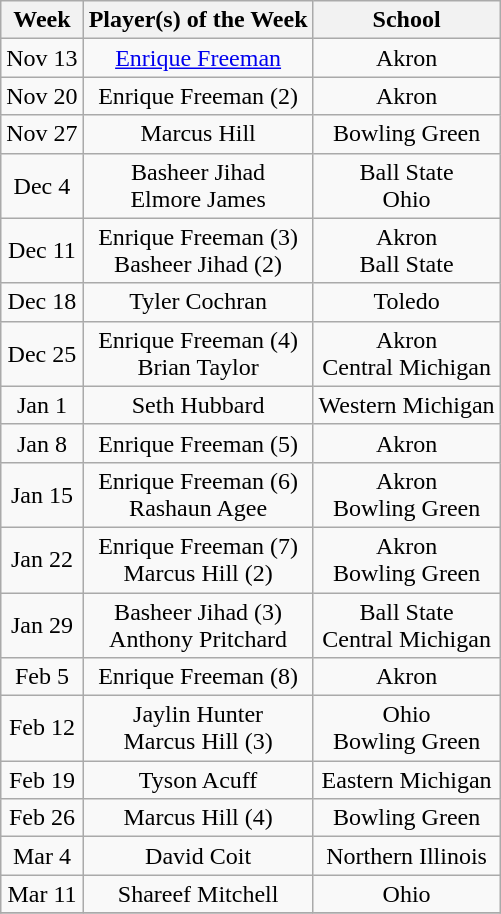<table class=wikitable style="text-align:center">
<tr>
<th>Week</th>
<th>Player(s) of the Week</th>
<th>School</th>
</tr>
<tr>
<td>Nov 13</td>
<td><a href='#'>Enrique Freeman</a></td>
<td>Akron</td>
</tr>
<tr>
<td>Nov 20</td>
<td>Enrique Freeman (2)</td>
<td>Akron</td>
</tr>
<tr>
<td>Nov 27</td>
<td>Marcus Hill</td>
<td>Bowling Green</td>
</tr>
<tr>
<td>Dec 4</td>
<td>Basheer Jihad<br>Elmore James</td>
<td>Ball State<br>Ohio</td>
</tr>
<tr>
<td>Dec 11</td>
<td>Enrique Freeman (3)<br>Basheer Jihad (2)</td>
<td>Akron<br>Ball State</td>
</tr>
<tr>
<td>Dec 18</td>
<td>Tyler Cochran</td>
<td>Toledo</td>
</tr>
<tr>
<td>Dec 25</td>
<td>Enrique Freeman (4)<br>Brian Taylor</td>
<td>Akron<br>Central Michigan</td>
</tr>
<tr>
<td>Jan 1</td>
<td>Seth Hubbard</td>
<td>Western Michigan</td>
</tr>
<tr>
<td>Jan 8</td>
<td>Enrique Freeman (5)</td>
<td>Akron</td>
</tr>
<tr>
<td>Jan 15</td>
<td>Enrique Freeman (6)<br>Rashaun Agee</td>
<td>Akron<br>Bowling Green</td>
</tr>
<tr>
<td>Jan 22</td>
<td>Enrique Freeman (7)<br>Marcus Hill (2)</td>
<td>Akron<br>Bowling Green</td>
</tr>
<tr>
<td>Jan 29</td>
<td>Basheer Jihad (3)<br>Anthony Pritchard</td>
<td>Ball State<br>Central Michigan</td>
</tr>
<tr>
<td>Feb 5</td>
<td>Enrique Freeman (8)</td>
<td>Akron</td>
</tr>
<tr>
<td>Feb 12</td>
<td>Jaylin Hunter<br>Marcus Hill (3)</td>
<td>Ohio<br>Bowling Green</td>
</tr>
<tr>
<td>Feb 19</td>
<td>Tyson Acuff</td>
<td>Eastern Michigan</td>
</tr>
<tr>
<td>Feb 26</td>
<td>Marcus Hill (4)</td>
<td>Bowling Green</td>
</tr>
<tr>
<td>Mar 4</td>
<td>David Coit</td>
<td>Northern Illinois</td>
</tr>
<tr>
<td>Mar 11</td>
<td>Shareef Mitchell</td>
<td>Ohio</td>
</tr>
<tr>
</tr>
</table>
